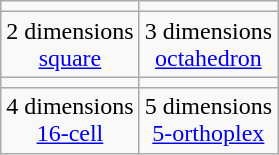<table class="wikitable floatright">
<tr>
<td style="text-align: center;"></td>
<td style="text-align: center;"></td>
</tr>
<tr>
<td style="text-align: center;">2 dimensions<br><a href='#'>square</a></td>
<td style="text-align: center;">3 dimensions<br><a href='#'>octahedron</a></td>
</tr>
<tr>
<td style="text-align: center;"></td>
<td style="text-align: center;"></td>
</tr>
<tr>
<td style="text-align: center;">4 dimensions<br><a href='#'>16-cell</a></td>
<td style="text-align: center;">5 dimensions<br><a href='#'>5-orthoplex</a></td>
</tr>
</table>
